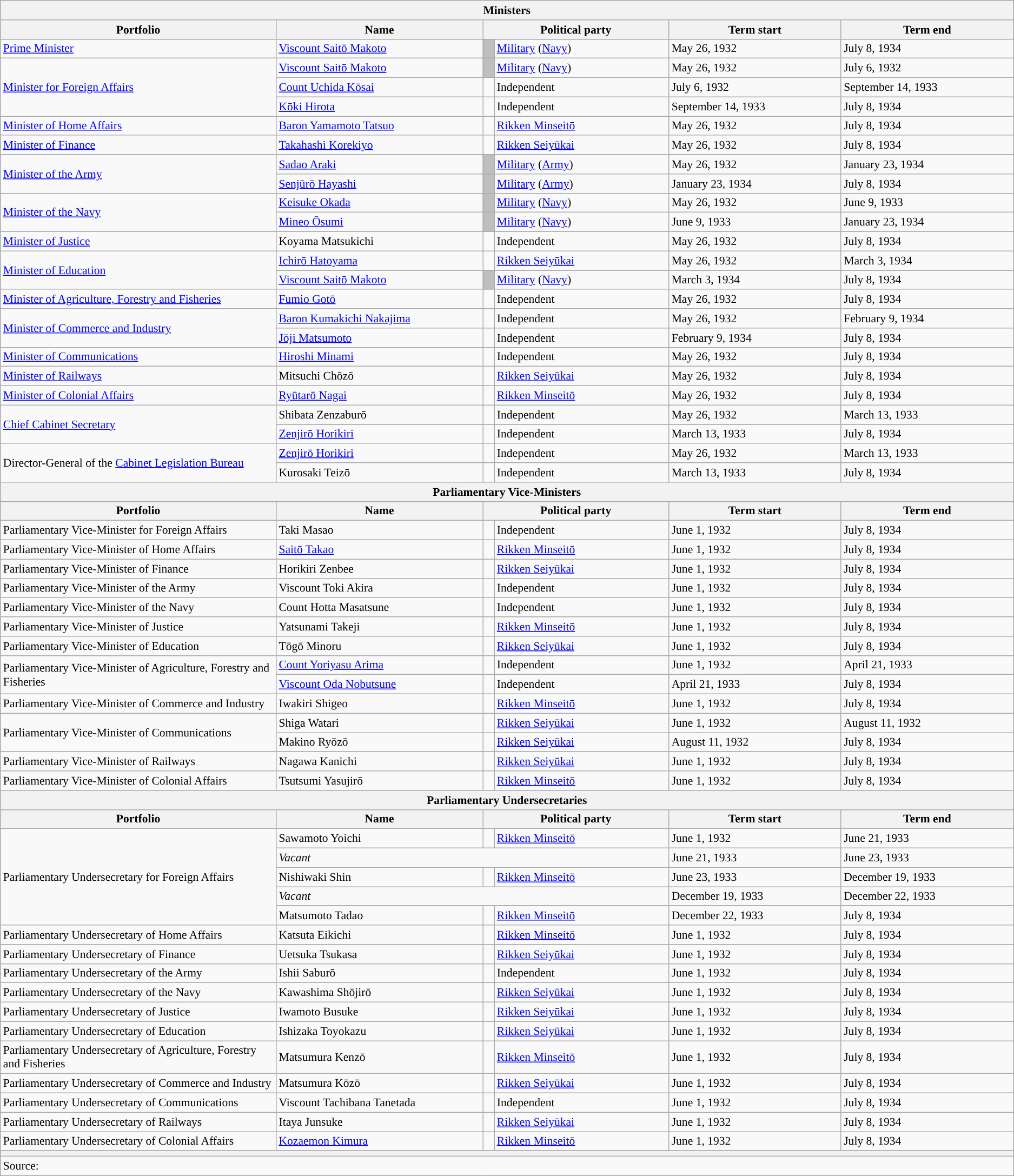<table class="wikitable unsortable" style="font-size: 90%;">
<tr>
<th colspan="6">Ministers</th>
</tr>
<tr>
<th scope="col" width="20%">Portfolio</th>
<th scope="col" width="15%">Name</th>
<th colspan="2" scope="col" width="13.5%">Political party</th>
<th scope="col" width="12.5%">Term start</th>
<th scope="col" width="12.5%">Term end</th>
</tr>
<tr>
<td style="text-align: left;"><a href='#'>Prime Minister</a></td>
<td><a href='#'>Viscount Saitō Makoto</a></td>
<td style="color:inherit;background:#bfbfbf"></td>
<td><a href='#'>Military</a> (<a href='#'>Navy</a>)</td>
<td>May 26, 1932</td>
<td>July 8, 1934</td>
</tr>
<tr>
<td rowspan="3"><a href='#'>Minister for Foreign Affairs</a></td>
<td><a href='#'>Viscount Saitō Makoto</a></td>
<td style="color:inherit;background:#bfbfbf"></td>
<td><a href='#'>Military</a> (<a href='#'>Navy</a>)</td>
<td>May 26, 1932</td>
<td>July 6, 1932</td>
</tr>
<tr>
<td><a href='#'>Count Uchida Kōsai</a></td>
<td style="color:inherit;background:"></td>
<td>Independent</td>
<td>July 6, 1932</td>
<td>September 14, 1933</td>
</tr>
<tr>
<td><a href='#'>Kōki Hirota</a></td>
<td style="color:inherit;background:"></td>
<td>Independent</td>
<td>September 14, 1933</td>
<td>July 8, 1934</td>
</tr>
<tr>
<td><a href='#'>Minister of Home Affairs</a></td>
<td><a href='#'>Baron Yamamoto Tatsuo</a></td>
<td style="color:inherit;background:"></td>
<td><a href='#'>Rikken Minseitō</a></td>
<td>May 26, 1932</td>
<td>July 8, 1934</td>
</tr>
<tr>
<td><a href='#'>Minister of Finance</a></td>
<td><a href='#'>Takahashi Korekiyo</a></td>
<td style="color:inherit;background:"></td>
<td><a href='#'>Rikken Seiyūkai</a></td>
<td>May 26, 1932</td>
<td>July 8, 1934</td>
</tr>
<tr>
<td rowspan="2"><a href='#'>Minister of the Army</a></td>
<td><a href='#'>Sadao Araki</a></td>
<td style="color:inherit;background:#bfbfbf"></td>
<td><a href='#'>Military</a> (<a href='#'>Army</a>)</td>
<td>May 26, 1932</td>
<td>January 23, 1934</td>
</tr>
<tr>
<td><a href='#'>Senjūrō Hayashi</a></td>
<td style="color:inherit;background:#bfbfbf"></td>
<td><a href='#'>Military</a> (<a href='#'>Army</a>)</td>
<td>January 23, 1934</td>
<td>July 8, 1934</td>
</tr>
<tr>
<td rowspan="2"><a href='#'>Minister of the Navy</a></td>
<td><a href='#'>Keisuke Okada</a></td>
<td style="color:inherit;background:#bfbfbf"></td>
<td><a href='#'>Military</a> (<a href='#'>Navy</a>)</td>
<td>May 26, 1932</td>
<td>June 9, 1933</td>
</tr>
<tr>
<td><a href='#'>Mineo Ōsumi</a></td>
<td style="color:inherit;background:#bfbfbf"></td>
<td><a href='#'>Military</a> (<a href='#'>Navy</a>)</td>
<td>June 9, 1933</td>
<td>January 23, 1934</td>
</tr>
<tr>
<td><a href='#'>Minister of Justice</a></td>
<td>Koyama Matsukichi</td>
<td style="color:inherit;background:"></td>
<td>Independent</td>
<td>May 26, 1932</td>
<td>July 8, 1934</td>
</tr>
<tr>
<td rowspan="2"><a href='#'>Minister of Education</a></td>
<td><a href='#'>Ichirō Hatoyama</a></td>
<td style="color:inherit;background:"></td>
<td><a href='#'>Rikken Seiyūkai</a></td>
<td>May 26, 1932</td>
<td>March 3, 1934</td>
</tr>
<tr>
<td><a href='#'>Viscount Saitō Makoto</a></td>
<td style="color:inherit;background:#bfbfbf"></td>
<td><a href='#'>Military</a> (<a href='#'>Navy</a>)</td>
<td>March 3, 1934</td>
<td>July 8, 1934</td>
</tr>
<tr>
<td><a href='#'>Minister of Agriculture, Forestry and Fisheries</a></td>
<td><a href='#'>Fumio Gotō</a></td>
<td style="color:inherit;background:"></td>
<td>Independent</td>
<td>May 26, 1932</td>
<td>July 8, 1934</td>
</tr>
<tr>
<td rowspan="2"><a href='#'>Minister of Commerce and Industry</a></td>
<td><a href='#'>Baron Kumakichi Nakajima</a></td>
<td style="color:inherit;background:"></td>
<td>Independent</td>
<td>May 26, 1932</td>
<td>February 9, 1934</td>
</tr>
<tr>
<td><a href='#'>Jōji Matsumoto</a></td>
<td style="color:inherit;background:"></td>
<td>Independent</td>
<td>February 9, 1934</td>
<td>July 8, 1934</td>
</tr>
<tr>
<td><a href='#'>Minister of Communications</a></td>
<td><a href='#'>Hiroshi Minami</a></td>
<td style="color:inherit;background:"></td>
<td>Independent</td>
<td>May 26, 1932</td>
<td>July 8, 1934</td>
</tr>
<tr>
<td><a href='#'>Minister of Railways</a></td>
<td>Mitsuchi Chōzō</td>
<td style="color:inherit;background:"></td>
<td><a href='#'>Rikken Seiyūkai</a></td>
<td>May 26, 1932</td>
<td>July 8, 1934</td>
</tr>
<tr>
<td><a href='#'>Minister of Colonial Affairs</a></td>
<td><a href='#'>Ryūtarō Nagai</a></td>
<td style="color:inherit;background:"></td>
<td><a href='#'>Rikken Minseitō</a></td>
<td>May 26, 1932</td>
<td>July 8, 1934</td>
</tr>
<tr>
<td rowspan="2"><a href='#'>Chief Cabinet Secretary</a></td>
<td>Shibata Zenzaburō</td>
<td style="color:inherit;background:"></td>
<td>Independent</td>
<td>May 26, 1932</td>
<td>March 13, 1933</td>
</tr>
<tr>
<td><a href='#'>Zenjirō Horikiri</a></td>
<td style="color:inherit;background:"></td>
<td>Independent</td>
<td>March 13, 1933</td>
<td>July 8, 1934</td>
</tr>
<tr>
<td rowspan="2">Director-General of the <a href='#'>Cabinet Legislation Bureau</a></td>
<td><a href='#'>Zenjirō Horikiri</a></td>
<td style="color:inherit;background:"></td>
<td>Independent</td>
<td>May 26, 1932</td>
<td>March 13, 1933</td>
</tr>
<tr>
<td>Kurosaki Teizō</td>
<td style="color:inherit;background:"></td>
<td>Independent</td>
<td>March 13, 1933</td>
<td>July 8, 1934</td>
</tr>
<tr>
<th colspan="6">Parliamentary Vice-Ministers</th>
</tr>
<tr>
<th>Portfolio</th>
<th>Name</th>
<th colspan="2">Political party</th>
<th>Term start</th>
<th>Term end</th>
</tr>
<tr>
<td>Parliamentary Vice-Minister for Foreign Affairs</td>
<td>Taki Masao</td>
<td style="color:inherit;background:"></td>
<td>Independent</td>
<td>June 1, 1932</td>
<td>July 8, 1934</td>
</tr>
<tr>
<td>Parliamentary Vice-Minister of Home Affairs</td>
<td><a href='#'>Saitō Takao</a></td>
<td style="color:inherit;background:"></td>
<td><a href='#'>Rikken Minseitō</a></td>
<td>June 1, 1932</td>
<td>July 8, 1934</td>
</tr>
<tr>
<td>Parliamentary Vice-Minister of Finance</td>
<td>Horikiri Zenbee</td>
<td style="color:inherit;background:"></td>
<td><a href='#'>Rikken Seiyūkai</a></td>
<td>June 1, 1932</td>
<td>July 8, 1934</td>
</tr>
<tr>
<td>Parliamentary Vice-Minister of the Army</td>
<td>Viscount Toki Akira</td>
<td style="color:inherit;background:"></td>
<td>Independent</td>
<td>June 1, 1932</td>
<td>July 8, 1934</td>
</tr>
<tr>
<td>Parliamentary Vice-Minister of the Navy</td>
<td>Count Hotta Masatsune</td>
<td style="color:inherit;background:"></td>
<td>Independent</td>
<td>June 1, 1932</td>
<td>July 8, 1934</td>
</tr>
<tr>
<td>Parliamentary Vice-Minister of Justice</td>
<td>Yatsunami Takeji</td>
<td style="color:inherit;background:"></td>
<td><a href='#'>Rikken Minseitō</a></td>
<td>June 1, 1932</td>
<td>July 8, 1934</td>
</tr>
<tr>
<td>Parliamentary Vice-Minister of Education</td>
<td>Tōgō Minoru</td>
<td style="color:inherit;background:"></td>
<td><a href='#'>Rikken Seiyūkai</a></td>
<td>June 1, 1932</td>
<td>July 8, 1934</td>
</tr>
<tr>
<td rowspan="2">Parliamentary Vice-Minister of Agriculture, Forestry and Fisheries</td>
<td><a href='#'>Count Yoriyasu Arima</a></td>
<td style="color:inherit;background:"></td>
<td>Independent</td>
<td>June 1, 1932</td>
<td>April 21, 1933</td>
</tr>
<tr>
<td><a href='#'>Viscount Oda Nobutsune</a></td>
<td style="color:inherit;background:"></td>
<td>Independent</td>
<td>April 21, 1933</td>
<td>July 8, 1934</td>
</tr>
<tr>
<td>Parliamentary Vice-Minister of Commerce and Industry</td>
<td>Iwakiri Shigeo</td>
<td style="color:inherit;background:"></td>
<td><a href='#'>Rikken Minseitō</a></td>
<td>June 1, 1932</td>
<td>July 8, 1934</td>
</tr>
<tr>
<td rowspan="2">Parliamentary Vice-Minister of Communications</td>
<td>Shiga Watari</td>
<td style="color:inherit;background:"></td>
<td><a href='#'>Rikken Seiyūkai</a></td>
<td>June 1, 1932</td>
<td>August 11, 1932</td>
</tr>
<tr>
<td>Makino Ryōzō</td>
<td style="color:inherit;background:"></td>
<td><a href='#'>Rikken Seiyūkai</a></td>
<td>August 11, 1932</td>
<td>July 8, 1934</td>
</tr>
<tr>
<td>Parliamentary Vice-Minister of Railways</td>
<td>Nagawa Kanichi</td>
<td style="color:inherit;background:"></td>
<td><a href='#'>Rikken Seiyūkai</a></td>
<td>June 1, 1932</td>
<td>July 8, 1934</td>
</tr>
<tr>
<td>Parliamentary Vice-Minister of Colonial Affairs</td>
<td>Tsutsumi Yasujirō</td>
<td style="color:inherit;background:"></td>
<td><a href='#'>Rikken Minseitō</a></td>
<td>June 1, 1932</td>
<td>July 8, 1934</td>
</tr>
<tr>
<th colspan="6">Parliamentary Undersecretaries</th>
</tr>
<tr>
<th>Portfolio</th>
<th>Name</th>
<th colspan="2">Political party</th>
<th>Term start</th>
<th>Term end</th>
</tr>
<tr>
<td rowspan="5">Parliamentary Undersecretary for Foreign Affairs</td>
<td>Sawamoto Yoichi</td>
<td style="color:inherit;background:"></td>
<td><a href='#'>Rikken Minseitō</a></td>
<td>June 1, 1932</td>
<td>June 21, 1933</td>
</tr>
<tr>
<td colspan="3"><em>Vacant</em></td>
<td>June 21, 1933</td>
<td>June 23, 1933</td>
</tr>
<tr>
<td>Nishiwaki Shin</td>
<td style="color:inherit;background:"></td>
<td><a href='#'>Rikken Minseitō</a></td>
<td>June 23, 1933</td>
<td>December 19, 1933</td>
</tr>
<tr>
<td colspan="3"><em>Vacant</em></td>
<td>December 19, 1933</td>
<td>December 22, 1933</td>
</tr>
<tr>
<td>Matsumoto Tadao</td>
<td style="color:inherit;background:"></td>
<td><a href='#'>Rikken Minseitō</a></td>
<td>December 22, 1933</td>
<td>July 8, 1934</td>
</tr>
<tr>
<td>Parliamentary Undersecretary of Home Affairs</td>
<td>Katsuta Eikichi</td>
<td style="color:inherit;background:"></td>
<td><a href='#'>Rikken Minseitō</a></td>
<td>June 1, 1932</td>
<td>July 8, 1934</td>
</tr>
<tr>
<td>Parliamentary Undersecretary of Finance</td>
<td>Uetsuka Tsukasa</td>
<td style="color:inherit;background:"></td>
<td><a href='#'>Rikken Seiyūkai</a></td>
<td>June 1, 1932</td>
<td>July 8, 1934</td>
</tr>
<tr>
<td>Parliamentary Undersecretary of the Army</td>
<td>Ishii Saburō</td>
<td style="color:inherit;background:"></td>
<td>Independent</td>
<td>June 1, 1932</td>
<td>July 8, 1934</td>
</tr>
<tr>
<td>Parliamentary Undersecretary of the Navy</td>
<td>Kawashima Shōjirō</td>
<td style="color:inherit;background:"></td>
<td><a href='#'>Rikken Seiyūkai</a></td>
<td>June 1, 1932</td>
<td>July 8, 1934</td>
</tr>
<tr>
<td>Parliamentary Undersecretary of Justice</td>
<td>Iwamoto Busuke</td>
<td style="color:inherit;background:"></td>
<td><a href='#'>Rikken Seiyūkai</a></td>
<td>June 1, 1932</td>
<td>July 8, 1934</td>
</tr>
<tr>
<td>Parliamentary Undersecretary of Education</td>
<td>Ishizaka Toyokazu</td>
<td style="color:inherit;background:"></td>
<td><a href='#'>Rikken Seiyūkai</a></td>
<td>June 1, 1932</td>
<td>July 8, 1934</td>
</tr>
<tr>
<td>Parliamentary Undersecretary of Agriculture, Forestry and Fisheries</td>
<td>Matsumura Kenzō</td>
<td style="color:inherit;background:"></td>
<td><a href='#'>Rikken Minseitō</a></td>
<td>June 1, 1932</td>
<td>July 8, 1934</td>
</tr>
<tr>
<td>Parliamentary Undersecretary of Commerce and Industry</td>
<td>Matsumura Kōzō</td>
<td style="color:inherit;background:"></td>
<td><a href='#'>Rikken Seiyūkai</a></td>
<td>June 1, 1932</td>
<td>July 8, 1934</td>
</tr>
<tr>
<td>Parliamentary Undersecretary of Communications</td>
<td>Viscount Tachibana Tanetada</td>
<td style="color:inherit;background:"></td>
<td>Independent</td>
<td>June 1, 1932</td>
<td>July 8, 1934</td>
</tr>
<tr>
<td>Parliamentary Undersecretary of Railways</td>
<td>Itaya Junsuke</td>
<td style="color:inherit;background:"></td>
<td><a href='#'>Rikken Seiyūkai</a></td>
<td>June 1, 1932</td>
<td>July 8, 1934</td>
</tr>
<tr>
<td>Parliamentary Undersecretary of Colonial Affairs</td>
<td><a href='#'>Kozaemon Kimura</a></td>
<td style="color:inherit;background:"></td>
<td><a href='#'>Rikken Minseitō</a></td>
<td>June 1, 1932</td>
<td>July 8, 1934</td>
</tr>
<tr>
<th colspan="6"></th>
</tr>
<tr>
<td colspan="6">Source:</td>
</tr>
</table>
